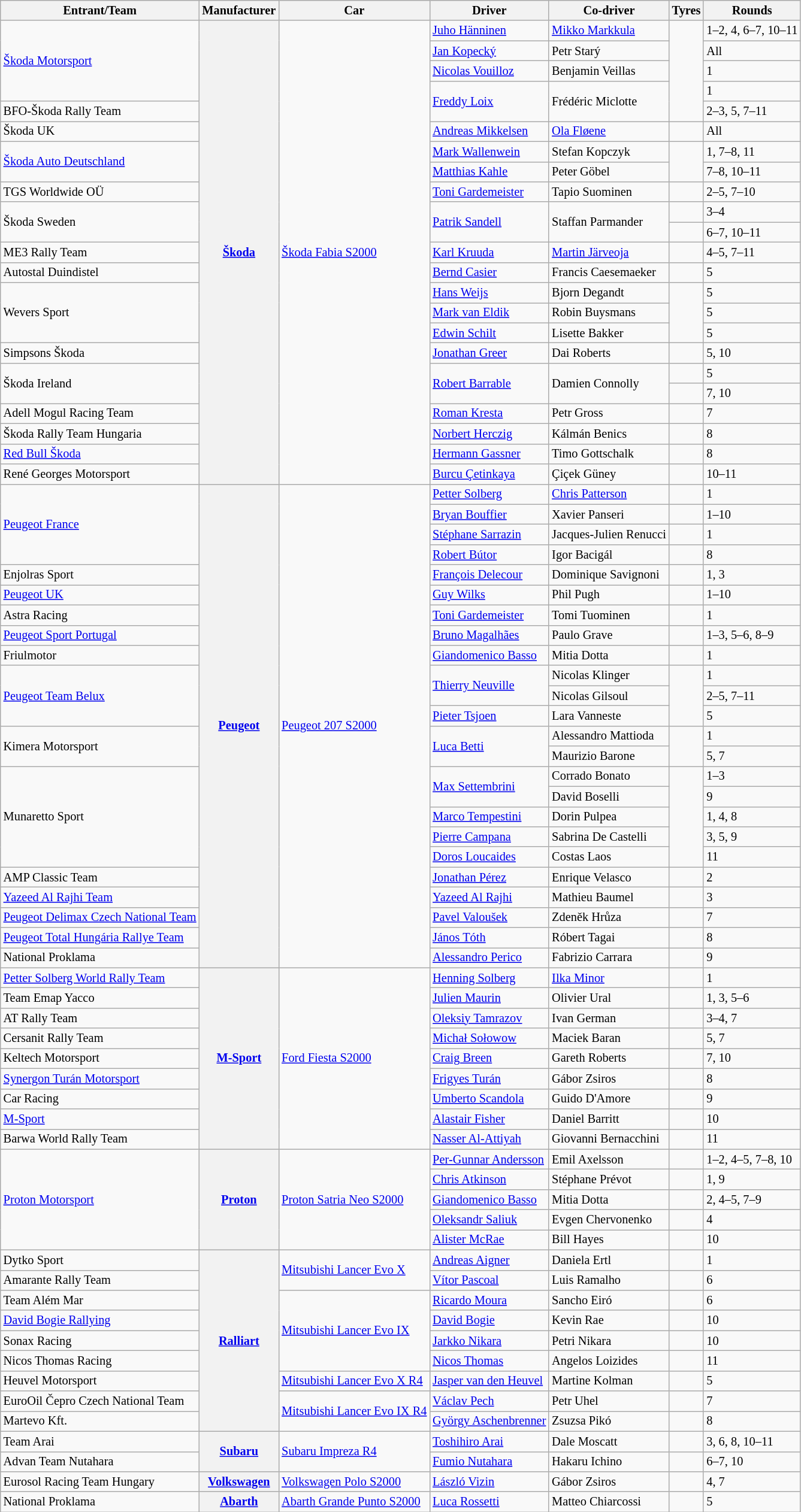<table class="wikitable" style="font-size: 85%">
<tr>
<th>Entrant/Team</th>
<th>Manufacturer</th>
<th>Car</th>
<th>Driver</th>
<th>Co-driver</th>
<th>Tyres</th>
<th>Rounds</th>
</tr>
<tr>
<td rowspan=4> <a href='#'>Škoda Motorsport</a></td>
<th rowspan=23><a href='#'>Škoda</a></th>
<td rowspan=23><a href='#'>Škoda Fabia S2000</a></td>
<td> <a href='#'>Juho Hänninen</a></td>
<td> <a href='#'>Mikko Markkula</a></td>
<td rowspan=5></td>
<td>1–2, 4, 6–7, 10–11</td>
</tr>
<tr>
<td> <a href='#'>Jan Kopecký</a></td>
<td> Petr Starý</td>
<td>All</td>
</tr>
<tr>
<td> <a href='#'>Nicolas Vouilloz</a></td>
<td> Benjamin Veillas</td>
<td>1</td>
</tr>
<tr>
<td rowspan=2> <a href='#'>Freddy Loix</a></td>
<td rowspan=2> Frédéric Miclotte</td>
<td>1</td>
</tr>
<tr>
<td> BFO-Škoda Rally Team</td>
<td>2–3, 5, 7–11</td>
</tr>
<tr>
<td> Škoda UK</td>
<td> <a href='#'>Andreas Mikkelsen</a></td>
<td> <a href='#'>Ola Fløene</a></td>
<td></td>
<td>All</td>
</tr>
<tr>
<td rowspan=2> <a href='#'>Škoda Auto Deutschland</a></td>
<td> <a href='#'>Mark Wallenwein</a></td>
<td> Stefan Kopczyk</td>
<td rowspan=2></td>
<td>1, 7–8, 11</td>
</tr>
<tr>
<td> <a href='#'>Matthias Kahle</a></td>
<td> Peter Göbel</td>
<td>7–8, 10–11</td>
</tr>
<tr>
<td> TGS Worldwide OÜ</td>
<td> <a href='#'>Toni Gardemeister</a></td>
<td> Tapio Suominen</td>
<td></td>
<td>2–5, 7–10</td>
</tr>
<tr>
<td rowspan=2> Škoda Sweden</td>
<td rowspan=2> <a href='#'>Patrik Sandell</a></td>
<td rowspan=2> Staffan Parmander</td>
<td></td>
<td>3–4</td>
</tr>
<tr>
<td></td>
<td>6–7, 10–11</td>
</tr>
<tr>
<td> ME3 Rally Team</td>
<td> <a href='#'>Karl Kruuda</a></td>
<td> <a href='#'>Martin Järveoja</a></td>
<td></td>
<td>4–5, 7–11</td>
</tr>
<tr>
<td> Autostal Duindistel</td>
<td> <a href='#'>Bernd Casier</a></td>
<td> Francis Caesemaeker</td>
<td></td>
<td>5</td>
</tr>
<tr>
<td rowspan=3> Wevers Sport</td>
<td> <a href='#'>Hans Weijs</a></td>
<td> Bjorn Degandt</td>
<td rowspan=3></td>
<td>5</td>
</tr>
<tr>
<td> <a href='#'>Mark van Eldik</a></td>
<td> Robin Buysmans</td>
<td>5</td>
</tr>
<tr>
<td> <a href='#'>Edwin Schilt</a></td>
<td> Lisette Bakker</td>
<td>5</td>
</tr>
<tr>
<td> Simpsons Škoda</td>
<td> <a href='#'>Jonathan Greer</a></td>
<td> Dai Roberts</td>
<td></td>
<td>5, 10</td>
</tr>
<tr>
<td rowspan=2> Škoda Ireland</td>
<td rowspan=2> <a href='#'>Robert Barrable</a></td>
<td rowspan=2> Damien Connolly</td>
<td></td>
<td>5</td>
</tr>
<tr>
<td></td>
<td>7, 10</td>
</tr>
<tr>
<td> Adell Mogul Racing Team</td>
<td> <a href='#'>Roman Kresta</a></td>
<td> Petr Gross</td>
<td></td>
<td>7</td>
</tr>
<tr>
<td> Škoda Rally Team Hungaria</td>
<td> <a href='#'>Norbert Herczig</a></td>
<td> Kálmán Benics</td>
<td></td>
<td>8</td>
</tr>
<tr>
<td> <a href='#'>Red Bull Škoda</a></td>
<td> <a href='#'>Hermann Gassner</a></td>
<td> Timo Gottschalk</td>
<td></td>
<td>8</td>
</tr>
<tr>
<td> René Georges Motorsport</td>
<td> <a href='#'>Burcu Çetinkaya</a></td>
<td> Çiçek Güney</td>
<td></td>
<td>10–11</td>
</tr>
<tr>
<td rowspan=4> <a href='#'>Peugeot France</a></td>
<th rowspan=24><a href='#'>Peugeot</a></th>
<td rowspan=24><a href='#'>Peugeot 207 S2000</a></td>
<td> <a href='#'>Petter Solberg</a></td>
<td> <a href='#'>Chris Patterson</a></td>
<td></td>
<td>1</td>
</tr>
<tr>
<td> <a href='#'>Bryan Bouffier</a></td>
<td> Xavier Panseri</td>
<td></td>
<td>1–10</td>
</tr>
<tr>
<td> <a href='#'>Stéphane Sarrazin</a></td>
<td> Jacques-Julien Renucci</td>
<td></td>
<td>1</td>
</tr>
<tr>
<td> <a href='#'>Robert Bútor</a></td>
<td> Igor Bacigál</td>
<td></td>
<td>8</td>
</tr>
<tr>
<td> Enjolras Sport</td>
<td> <a href='#'>François Delecour</a></td>
<td> Dominique Savignoni</td>
<td></td>
<td>1, 3</td>
</tr>
<tr>
<td> <a href='#'>Peugeot UK</a></td>
<td> <a href='#'>Guy Wilks</a></td>
<td> Phil Pugh</td>
<td></td>
<td>1–10</td>
</tr>
<tr>
<td> Astra Racing</td>
<td> <a href='#'>Toni Gardemeister</a></td>
<td> Tomi Tuominen</td>
<td></td>
<td>1</td>
</tr>
<tr>
<td> <a href='#'>Peugeot Sport Portugal</a></td>
<td> <a href='#'>Bruno Magalhães</a></td>
<td> Paulo Grave</td>
<td></td>
<td>1–3, 5–6, 8–9</td>
</tr>
<tr>
<td> Friulmotor</td>
<td> <a href='#'>Giandomenico Basso</a></td>
<td> Mitia Dotta</td>
<td></td>
<td>1</td>
</tr>
<tr>
<td rowspan=3> <a href='#'>Peugeot Team Belux</a></td>
<td rowspan=2> <a href='#'>Thierry Neuville</a></td>
<td> Nicolas Klinger</td>
<td rowspan=3></td>
<td>1</td>
</tr>
<tr>
<td> Nicolas Gilsoul</td>
<td>2–5, 7–11</td>
</tr>
<tr>
<td> <a href='#'>Pieter Tsjoen</a></td>
<td> Lara Vanneste</td>
<td>5</td>
</tr>
<tr>
<td rowspan=2> Kimera Motorsport</td>
<td rowspan=2> <a href='#'>Luca Betti</a></td>
<td> Alessandro Mattioda</td>
<td rowspan=2></td>
<td>1</td>
</tr>
<tr>
<td> Maurizio Barone</td>
<td>5, 7</td>
</tr>
<tr>
<td rowspan=5> Munaretto Sport</td>
<td rowspan=2> <a href='#'>Max Settembrini</a></td>
<td> Corrado Bonato</td>
<td rowspan=5></td>
<td>1–3</td>
</tr>
<tr>
<td> David Boselli</td>
<td>9</td>
</tr>
<tr>
<td> <a href='#'>Marco Tempestini</a></td>
<td> Dorin Pulpea</td>
<td>1, 4, 8</td>
</tr>
<tr>
<td> <a href='#'>Pierre Campana</a></td>
<td> Sabrina De Castelli</td>
<td>3, 5, 9</td>
</tr>
<tr>
<td> <a href='#'>Doros Loucaides</a></td>
<td> Costas Laos</td>
<td>11</td>
</tr>
<tr>
<td> AMP Classic Team</td>
<td> <a href='#'>Jonathan Pérez</a></td>
<td> Enrique Velasco</td>
<td></td>
<td>2</td>
</tr>
<tr>
<td> <a href='#'>Yazeed Al Rajhi Team</a></td>
<td> <a href='#'>Yazeed Al Rajhi</a></td>
<td> Mathieu Baumel</td>
<td></td>
<td>3</td>
</tr>
<tr>
<td> <a href='#'>Peugeot Delimax Czech National Team</a></td>
<td> <a href='#'>Pavel Valoušek</a></td>
<td> Zdeněk Hrůza</td>
<td></td>
<td>7</td>
</tr>
<tr>
<td> <a href='#'>Peugeot Total Hungária Rallye Team</a></td>
<td> <a href='#'>János Tóth</a></td>
<td> Róbert Tagai</td>
<td></td>
<td>8</td>
</tr>
<tr>
<td> National Proklama</td>
<td> <a href='#'>Alessandro Perico</a></td>
<td> Fabrizio Carrara</td>
<td></td>
<td>9</td>
</tr>
<tr>
<td> <a href='#'>Petter Solberg World Rally Team</a></td>
<th rowspan=9><a href='#'>M-Sport</a></th>
<td rowspan=9><a href='#'>Ford Fiesta S2000</a></td>
<td> <a href='#'>Henning Solberg</a></td>
<td> <a href='#'>Ilka Minor</a></td>
<td></td>
<td>1</td>
</tr>
<tr>
<td> Team Emap Yacco</td>
<td> <a href='#'>Julien Maurin</a></td>
<td> Olivier Ural</td>
<td></td>
<td>1, 3, 5–6</td>
</tr>
<tr>
<td> AT Rally Team</td>
<td> <a href='#'>Oleksiy Tamrazov</a></td>
<td> Ivan German</td>
<td></td>
<td>3–4, 7</td>
</tr>
<tr>
<td> Cersanit Rally Team</td>
<td> <a href='#'>Michał Sołowow</a></td>
<td> Maciek Baran</td>
<td></td>
<td>5, 7</td>
</tr>
<tr>
<td> Keltech Motorsport</td>
<td> <a href='#'>Craig Breen</a></td>
<td> Gareth Roberts</td>
<td></td>
<td>7, 10</td>
</tr>
<tr>
<td> <a href='#'>Synergon Turán Motorsport</a></td>
<td> <a href='#'>Frigyes Turán</a></td>
<td> Gábor Zsiros</td>
<td></td>
<td>8</td>
</tr>
<tr>
<td> Car Racing</td>
<td> <a href='#'>Umberto Scandola</a></td>
<td> Guido D'Amore</td>
<td></td>
<td>9</td>
</tr>
<tr>
<td> <a href='#'>M-Sport</a></td>
<td> <a href='#'>Alastair Fisher</a></td>
<td> Daniel Barritt</td>
<td></td>
<td>10</td>
</tr>
<tr>
<td> Barwa World Rally Team</td>
<td> <a href='#'>Nasser Al-Attiyah</a></td>
<td> Giovanni Bernacchini</td>
<td></td>
<td>11</td>
</tr>
<tr>
<td rowspan=5> <a href='#'>Proton Motorsport</a></td>
<th rowspan=5><a href='#'>Proton</a></th>
<td rowspan=5><a href='#'>Proton Satria Neo S2000</a></td>
<td> <a href='#'>Per-Gunnar Andersson</a></td>
<td> Emil Axelsson</td>
<td></td>
<td>1–2, 4–5, 7–8, 10</td>
</tr>
<tr>
<td> <a href='#'>Chris Atkinson</a></td>
<td> Stéphane Prévot</td>
<td></td>
<td>1, 9</td>
</tr>
<tr>
<td> <a href='#'>Giandomenico Basso</a></td>
<td> Mitia Dotta</td>
<td></td>
<td>2, 4–5, 7–9</td>
</tr>
<tr>
<td> <a href='#'>Oleksandr Saliuk</a></td>
<td> Evgen Chervonenko</td>
<td></td>
<td>4</td>
</tr>
<tr>
<td> <a href='#'>Alister McRae</a></td>
<td> Bill Hayes</td>
<td></td>
<td>10</td>
</tr>
<tr>
<td> Dytko Sport</td>
<th rowspan=9><a href='#'>Ralliart</a></th>
<td rowspan=2><a href='#'>Mitsubishi Lancer Evo X</a></td>
<td> <a href='#'>Andreas Aigner</a></td>
<td> Daniela Ertl</td>
<td></td>
<td>1</td>
</tr>
<tr>
<td> Amarante Rally Team</td>
<td> <a href='#'>Vítor Pascoal</a></td>
<td> Luis Ramalho</td>
<td></td>
<td>6</td>
</tr>
<tr>
<td> Team Além Mar</td>
<td rowspan=4><a href='#'>Mitsubishi Lancer Evo IX</a></td>
<td> <a href='#'>Ricardo Moura</a></td>
<td> Sancho Eiró</td>
<td></td>
<td>6</td>
</tr>
<tr>
<td> <a href='#'>David Bogie Rallying</a></td>
<td> <a href='#'>David Bogie</a></td>
<td> Kevin Rae</td>
<td></td>
<td>10</td>
</tr>
<tr>
<td> Sonax Racing</td>
<td> <a href='#'>Jarkko Nikara</a></td>
<td> Petri Nikara</td>
<td></td>
<td>10</td>
</tr>
<tr>
<td> Nicos Thomas Racing</td>
<td> <a href='#'>Nicos Thomas</a></td>
<td> Angelos Loizides</td>
<td></td>
<td>11</td>
</tr>
<tr>
<td> Heuvel Motorsport</td>
<td><a href='#'>Mitsubishi Lancer Evo X R4</a></td>
<td> <a href='#'>Jasper van den Heuvel</a></td>
<td> Martine Kolman</td>
<td></td>
<td>5</td>
</tr>
<tr>
<td> EuroOil Čepro Czech National Team</td>
<td rowspan=2><a href='#'>Mitsubishi Lancer Evo IX R4</a></td>
<td> <a href='#'>Václav Pech</a></td>
<td> Petr Uhel</td>
<td></td>
<td>7</td>
</tr>
<tr>
<td> Martevo Kft.</td>
<td> <a href='#'>György Aschenbrenner</a></td>
<td> Zsuzsa Pikó</td>
<td></td>
<td>8</td>
</tr>
<tr>
<td> Team Arai</td>
<th rowspan=2><a href='#'>Subaru</a></th>
<td rowspan=2><a href='#'>Subaru Impreza R4</a></td>
<td> <a href='#'>Toshihiro Arai</a></td>
<td> Dale Moscatt</td>
<td></td>
<td>3, 6, 8, 10–11</td>
</tr>
<tr>
<td> Advan Team Nutahara</td>
<td> <a href='#'>Fumio Nutahara</a></td>
<td> Hakaru Ichino</td>
<td></td>
<td>6–7, 10</td>
</tr>
<tr>
<td> Eurosol Racing Team Hungary</td>
<th><a href='#'>Volkswagen</a></th>
<td><a href='#'>Volkswagen Polo S2000</a></td>
<td> <a href='#'>László Vizin</a></td>
<td> Gábor Zsiros</td>
<td></td>
<td>4, 7</td>
</tr>
<tr>
<td> National Proklama</td>
<th><a href='#'>Abarth</a></th>
<td><a href='#'>Abarth Grande Punto S2000</a></td>
<td> <a href='#'>Luca Rossetti</a></td>
<td> Matteo Chiarcossi</td>
<td></td>
<td>5</td>
</tr>
</table>
